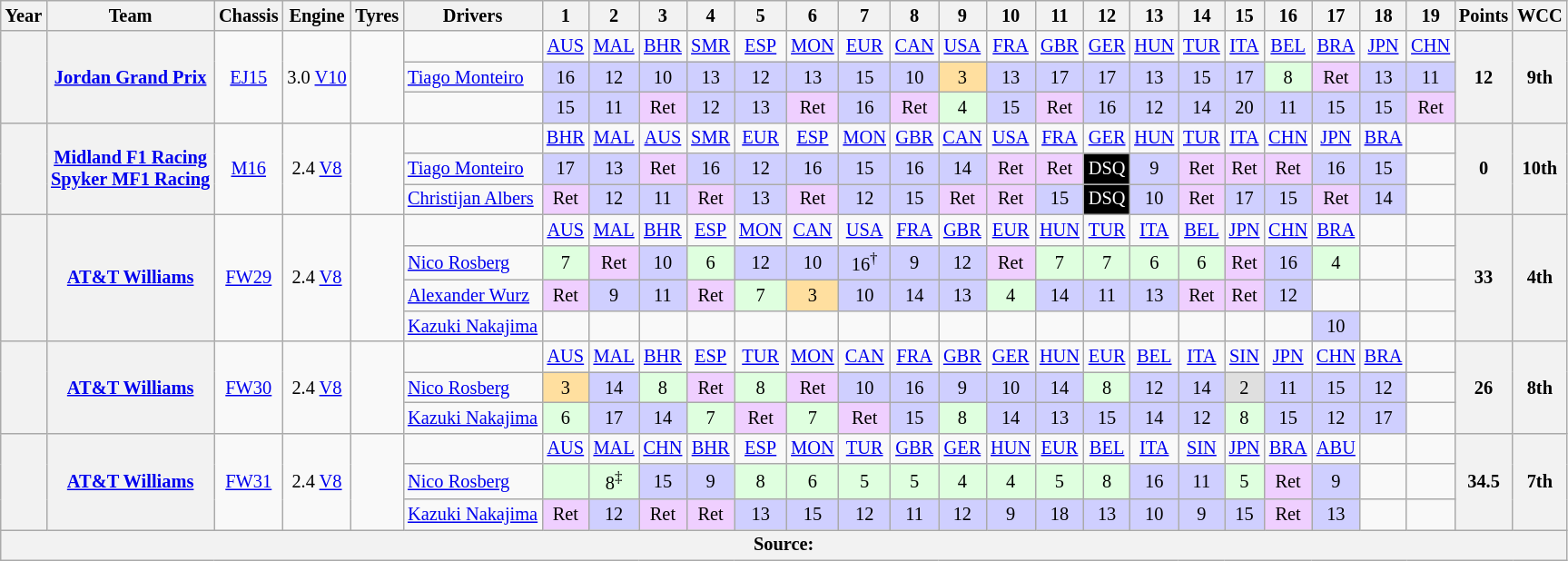<table class="wikitable" style="text-align:center; font-size:85%">
<tr>
<th>Year</th>
<th>Team</th>
<th>Chassis</th>
<th>Engine</th>
<th>Tyres</th>
<th>Drivers</th>
<th>1</th>
<th>2</th>
<th>3</th>
<th>4</th>
<th>5</th>
<th>6</th>
<th>7</th>
<th>8</th>
<th>9</th>
<th>10</th>
<th>11</th>
<th>12</th>
<th>13</th>
<th>14</th>
<th>15</th>
<th>16</th>
<th>17</th>
<th>18</th>
<th>19</th>
<th>Points</th>
<th>WCC</th>
</tr>
<tr>
<th rowspan="3"></th>
<th rowspan="3"><a href='#'>Jordan Grand Prix</a></th>
<td rowspan="3"><a href='#'>EJ15</a></td>
<td rowspan="3"> 3.0 <a href='#'>V10</a></td>
<td rowspan="3"></td>
<td></td>
<td><a href='#'>AUS</a></td>
<td><a href='#'>MAL</a></td>
<td><a href='#'>BHR</a></td>
<td><a href='#'>SMR</a></td>
<td><a href='#'>ESP</a></td>
<td><a href='#'>MON</a></td>
<td><a href='#'>EUR</a></td>
<td><a href='#'>CAN</a></td>
<td><a href='#'>USA</a></td>
<td><a href='#'>FRA</a></td>
<td><a href='#'>GBR</a></td>
<td><a href='#'>GER</a></td>
<td><a href='#'>HUN</a></td>
<td><a href='#'>TUR</a></td>
<td><a href='#'>ITA</a></td>
<td><a href='#'>BEL</a></td>
<td><a href='#'>BRA</a></td>
<td><a href='#'>JPN</a></td>
<td><a href='#'>CHN</a></td>
<th rowspan="3">12</th>
<th rowspan="3">9th</th>
</tr>
<tr>
<td align="left"> <a href='#'>Tiago Monteiro</a></td>
<td style="background:#CFCFFF;">16</td>
<td style="background:#CFCFFF;">12</td>
<td style="background:#CFCFFF;">10</td>
<td style="background:#CFCFFF;">13</td>
<td style="background:#CFCFFF;">12</td>
<td style="background:#CFCFFF;">13</td>
<td style="background:#CFCFFF;">15</td>
<td style="background:#CFCFFF;">10</td>
<td style="background:#FFDF9F;">3</td>
<td style="background:#CFCFFF;">13</td>
<td style="background:#CFCFFF;">17</td>
<td style="background:#CFCFFF;">17</td>
<td style="background:#CFCFFF;">13</td>
<td style="background:#CFCFFF;">15</td>
<td style="background:#CFCFFF;">17</td>
<td style="background:#DFFFDF;">8</td>
<td style="background:#EFCFFF;">Ret</td>
<td style="background:#CFCFFF;">13</td>
<td style="background:#CFCFFF;">11</td>
</tr>
<tr>
<td align="left"></td>
<td style="background:#CFCFFF;">15</td>
<td style="background:#CFCFFF;">11</td>
<td style="background:#EFCFFF;">Ret</td>
<td style="background:#CFCFFF;">12</td>
<td style="background:#CFCFFF;">13</td>
<td style="background:#EFCFFF;">Ret</td>
<td style="background:#CFCFFF;">16</td>
<td style="background:#EFCFFF;">Ret</td>
<td style="background:#DFFFDF;">4</td>
<td style="background:#CFCFFF;">15</td>
<td style="background:#EFCFFF;">Ret</td>
<td style="background:#CFCFFF;">16</td>
<td style="background:#CFCFFF;">12</td>
<td style="background:#CFCFFF;">14</td>
<td style="background:#CFCFFF;">20</td>
<td style="background:#CFCFFF;">11</td>
<td style="background:#CFCFFF;">15</td>
<td style="background:#CFCFFF;">15</td>
<td style="background:#EFCFFF;">Ret</td>
</tr>
<tr>
<th rowspan="3"></th>
<th rowspan="3"><a href='#'>Midland F1 Racing</a><br><a href='#'>Spyker MF1 Racing</a></th>
<td rowspan="3"><a href='#'>M16</a></td>
<td rowspan="3"> 2.4 <a href='#'>V8</a></td>
<td rowspan="3"></td>
<td></td>
<td><a href='#'>BHR</a></td>
<td><a href='#'>MAL</a></td>
<td><a href='#'>AUS</a></td>
<td><a href='#'>SMR</a></td>
<td><a href='#'>EUR</a></td>
<td><a href='#'>ESP</a></td>
<td><a href='#'>MON</a></td>
<td><a href='#'>GBR</a></td>
<td><a href='#'>CAN</a></td>
<td><a href='#'>USA</a></td>
<td><a href='#'>FRA</a></td>
<td><a href='#'>GER</a></td>
<td><a href='#'>HUN</a></td>
<td><a href='#'>TUR</a></td>
<td><a href='#'>ITA</a></td>
<td><a href='#'>CHN</a></td>
<td><a href='#'>JPN</a></td>
<td><a href='#'>BRA</a></td>
<td></td>
<th rowspan="3">0</th>
<th rowspan="3">10th</th>
</tr>
<tr>
<td align="left"> <a href='#'>Tiago Monteiro</a></td>
<td style="background:#CFCFFF;">17</td>
<td style="background:#CFCFFF;">13</td>
<td style="background:#EFCFFF;">Ret</td>
<td style="background:#CFCFFF;">16</td>
<td style="background:#CFCFFF;">12</td>
<td style="background:#CFCFFF;">16</td>
<td style="background:#CFCFFF;">15</td>
<td style="background:#CFCFFF;">16</td>
<td style="background:#CFCFFF;">14</td>
<td style="background:#EFCFFF;">Ret</td>
<td style="background:#EFCFFF;">Ret</td>
<td style="background:#000000; color:white">DSQ</td>
<td style="background:#CFCFFF;">9</td>
<td style="background:#EFCFFF;">Ret</td>
<td style="background:#EFCFFF;">Ret</td>
<td style="background:#EFCFFF;">Ret</td>
<td style="background:#CFCFFF;">16</td>
<td style="background:#CFCFFF;">15</td>
<td></td>
</tr>
<tr>
<td align="left"> <a href='#'>Christijan Albers</a></td>
<td style="background:#EFCFFF;">Ret</td>
<td style="background:#CFCFFF;">12</td>
<td style="background:#CFCFFF;">11</td>
<td style="background:#EFCFFF;">Ret</td>
<td style="background:#CFCFFF;">13</td>
<td style="background:#EFCFFF;">Ret</td>
<td style="background:#CFCFFF;">12</td>
<td style="background:#CFCFFF;">15</td>
<td style="background:#EFCFFF;">Ret</td>
<td style="background:#EFCFFF;">Ret</td>
<td style="background:#CFCFFF;">15</td>
<td style="background:#000000; color:white">DSQ</td>
<td style="background:#CFCFFF;">10</td>
<td style="background:#EFCFFF;">Ret</td>
<td style="background:#CFCFFF;">17</td>
<td style="background:#CFCFFF;">15</td>
<td style="background:#EFCFFF;">Ret</td>
<td style="background:#CFCFFF;">14</td>
<td></td>
</tr>
<tr>
<th rowspan="4"></th>
<th rowspan="4"><a href='#'>AT&T Williams</a></th>
<td rowspan="4"><a href='#'>FW29</a></td>
<td rowspan="4"> 2.4 <a href='#'>V8</a></td>
<td rowspan="4"></td>
<td></td>
<td><a href='#'>AUS</a></td>
<td><a href='#'>MAL</a></td>
<td><a href='#'>BHR</a></td>
<td><a href='#'>ESP</a></td>
<td><a href='#'>MON</a></td>
<td><a href='#'>CAN</a></td>
<td><a href='#'>USA</a></td>
<td><a href='#'>FRA</a></td>
<td><a href='#'>GBR</a></td>
<td><a href='#'>EUR</a></td>
<td><a href='#'>HUN</a></td>
<td><a href='#'>TUR</a></td>
<td><a href='#'>ITA</a></td>
<td><a href='#'>BEL</a></td>
<td><a href='#'>JPN</a></td>
<td><a href='#'>CHN</a></td>
<td><a href='#'>BRA</a></td>
<td></td>
<td></td>
<th rowspan="4">33</th>
<th rowspan="4">4th</th>
</tr>
<tr>
<td align="left"> <a href='#'>Nico Rosberg</a></td>
<td style="background:#DFFFDF;">7</td>
<td style="background:#EFCFFF;">Ret</td>
<td style="background:#CFCFFF;">10</td>
<td style="background:#DFFFDF;">6</td>
<td style="background:#CFCFFF;">12</td>
<td style="background:#CFCFFF;">10</td>
<td style="background:#CFCFFF;">16<sup>†</sup></td>
<td style="background:#CFCFFF;">9</td>
<td style="background:#CFCFFF;">12</td>
<td style="background:#EFCFFF;">Ret</td>
<td style="background:#DFFFDF;">7</td>
<td style="background:#DFFFDF;">7</td>
<td style="background:#DFFFDF;">6</td>
<td style="background:#DFFFDF;">6</td>
<td style="background:#EFCFFF;">Ret</td>
<td style="background:#CFCFFF;">16</td>
<td style="background:#DFFFDF;">4</td>
<td></td>
<td></td>
</tr>
<tr>
<td align="left"> <a href='#'>Alexander Wurz</a></td>
<td style="background:#EFCFFF;">Ret</td>
<td style="background:#CFCFFF;">9</td>
<td style="background:#CFCFFF;">11</td>
<td style="background:#EFCFFF;">Ret</td>
<td style="background:#DFFFDF;">7</td>
<td style="background:#FFDF9F;">3</td>
<td style="background:#CFCFFF;">10</td>
<td style="background:#CFCFFF;">14</td>
<td style="background:#CFCFFF;">13</td>
<td style="background:#DFFFDF;">4</td>
<td style="background:#CFCFFF;">14</td>
<td style="background:#CFCFFF;">11</td>
<td style="background:#CFCFFF;">13</td>
<td style="background:#EFCFFF;">Ret</td>
<td style="background:#EFCFFF;">Ret</td>
<td style="background:#CFCFFF;">12</td>
<td></td>
<td></td>
<td></td>
</tr>
<tr>
<td align="left"> <a href='#'>Kazuki Nakajima</a></td>
<td></td>
<td></td>
<td></td>
<td></td>
<td></td>
<td></td>
<td></td>
<td></td>
<td></td>
<td></td>
<td></td>
<td></td>
<td></td>
<td></td>
<td></td>
<td></td>
<td style="background:#CFCFFF;">10</td>
<td></td>
<td></td>
</tr>
<tr>
<th rowspan="3"></th>
<th rowspan="3"><a href='#'>AT&T Williams</a></th>
<td rowspan="3"><a href='#'>FW30</a></td>
<td rowspan="3"> 2.4 <a href='#'>V8</a></td>
<td rowspan="3"></td>
<td></td>
<td><a href='#'>AUS</a></td>
<td><a href='#'>MAL</a></td>
<td><a href='#'>BHR</a></td>
<td><a href='#'>ESP</a></td>
<td><a href='#'>TUR</a></td>
<td><a href='#'>MON</a></td>
<td><a href='#'>CAN</a></td>
<td><a href='#'>FRA</a></td>
<td><a href='#'>GBR</a></td>
<td><a href='#'>GER</a></td>
<td><a href='#'>HUN</a></td>
<td><a href='#'>EUR</a></td>
<td><a href='#'>BEL</a></td>
<td><a href='#'>ITA</a></td>
<td><a href='#'>SIN</a></td>
<td><a href='#'>JPN</a></td>
<td><a href='#'>CHN</a></td>
<td><a href='#'>BRA</a></td>
<td></td>
<th rowspan="3">26</th>
<th rowspan="3">8th</th>
</tr>
<tr>
<td align="left"> <a href='#'>Nico Rosberg</a></td>
<td style="background:#FFDF9F;">3</td>
<td style="background:#CFCFFF;">14</td>
<td style="background:#DFFFDF;">8</td>
<td style="background:#EFCFFF;">Ret</td>
<td style="background:#DFFFDF;">8</td>
<td style="background:#EFCFFF;">Ret</td>
<td style="background:#CFCFFF;">10</td>
<td style="background:#CFCFFF;">16</td>
<td style="background:#CFCFFF;">9</td>
<td style="background:#CFCFFF;">10</td>
<td style="background:#CFCFFF;">14</td>
<td style="background:#DFFFDF;">8</td>
<td style="background:#CFCFFF;">12</td>
<td style="background:#CFCFFF;">14</td>
<td style="background:#DFDFDF;">2</td>
<td style="background:#CFCFFF;">11</td>
<td style="background:#CFCFFF;">15</td>
<td style="background:#CFCFFF;">12</td>
<td></td>
</tr>
<tr>
<td align="left"> <a href='#'>Kazuki Nakajima</a></td>
<td style="background:#DFFFDF;">6</td>
<td style="background:#CFCFFF;">17</td>
<td style="background:#CFCFFF;">14</td>
<td style="background:#DFFFDF;">7</td>
<td style="background:#EFCFFF;">Ret</td>
<td style="background:#DFFFDF;">7</td>
<td style="background:#EFCFFF;">Ret</td>
<td style="background:#CFCFFF;">15</td>
<td style="background:#DFFFDF;">8</td>
<td style="background:#CFCFFF;">14</td>
<td style="background:#CFCFFF;">13</td>
<td style="background:#CFCFFF;">15</td>
<td style="background:#CFCFFF;">14</td>
<td style="background:#CFCFFF;">12</td>
<td style="background:#DFFFDF;">8</td>
<td style="background:#CFCFFF;">15</td>
<td style="background:#CFCFFF;">12</td>
<td style="background:#CFCFFF;">17</td>
<td></td>
</tr>
<tr>
<th rowspan="3"></th>
<th rowspan="3"><a href='#'>AT&T Williams</a></th>
<td rowspan="3"><a href='#'>FW31</a></td>
<td rowspan="3"> 2.4 <a href='#'>V8</a></td>
<td rowspan="3"></td>
<td></td>
<td><a href='#'>AUS</a></td>
<td><a href='#'>MAL</a></td>
<td><a href='#'>CHN</a></td>
<td><a href='#'>BHR</a></td>
<td><a href='#'>ESP</a></td>
<td><a href='#'>MON</a></td>
<td><a href='#'>TUR</a></td>
<td><a href='#'>GBR</a></td>
<td><a href='#'>GER</a></td>
<td><a href='#'>HUN</a></td>
<td><a href='#'>EUR</a></td>
<td><a href='#'>BEL</a></td>
<td><a href='#'>ITA</a></td>
<td><a href='#'>SIN</a></td>
<td><a href='#'>JPN</a></td>
<td><a href='#'>BRA</a></td>
<td><a href='#'>ABU</a></td>
<td></td>
<td></td>
<th rowspan="3">34.5</th>
<th rowspan="3">7th</th>
</tr>
<tr>
<td align="left"> <a href='#'>Nico Rosberg</a></td>
<td style="background:#DFFFDF;"></td>
<td style="background:#DFFFDF;">8<sup>‡</sup></td>
<td style="background:#CFCFFF;">15</td>
<td style="background:#CFCFFF;">9</td>
<td style="background:#DFFFDF;">8</td>
<td style="background:#DFFFDF;">6</td>
<td style="background:#DFFFDF;">5</td>
<td style="background:#DFFFDF;">5</td>
<td style="background:#DFFFDF;">4</td>
<td style="background:#DFFFDF;">4</td>
<td style="background:#DFFFDF;">5</td>
<td style="background:#DFFFDF;">8</td>
<td style="background:#CFCFFF;">16</td>
<td style="background:#CFCFFF;">11</td>
<td style="background:#DFFFDF;">5</td>
<td style="background:#EFCFFF;">Ret</td>
<td style="background:#CFCFFF;">9</td>
<td></td>
<td></td>
</tr>
<tr>
<td align="left"> <a href='#'>Kazuki Nakajima</a></td>
<td style="background:#EFCFFF;">Ret</td>
<td style="background:#CFCFFF;">12</td>
<td style="background:#EFCFFF;">Ret</td>
<td style="background:#EFCFFF;">Ret</td>
<td style="background:#CFCFFF;">13</td>
<td style="background:#CFCFFF;">15</td>
<td style="background:#CFCFFF;">12</td>
<td style="background:#CFCFFF;">11</td>
<td style="background:#CFCFFF;">12</td>
<td style="background:#CFCFFF;">9</td>
<td style="background:#CFCFFF;">18</td>
<td style="background:#CFCFFF;">13</td>
<td style="background:#CFCFFF;">10</td>
<td style="background:#CFCFFF;">9</td>
<td style="background:#CFCFFF;">15</td>
<td style="background:#EFCFFF;">Ret</td>
<td style="background:#CFCFFF;">13</td>
<td></td>
<td></td>
</tr>
<tr>
<th colspan="27">Source:</th>
</tr>
</table>
